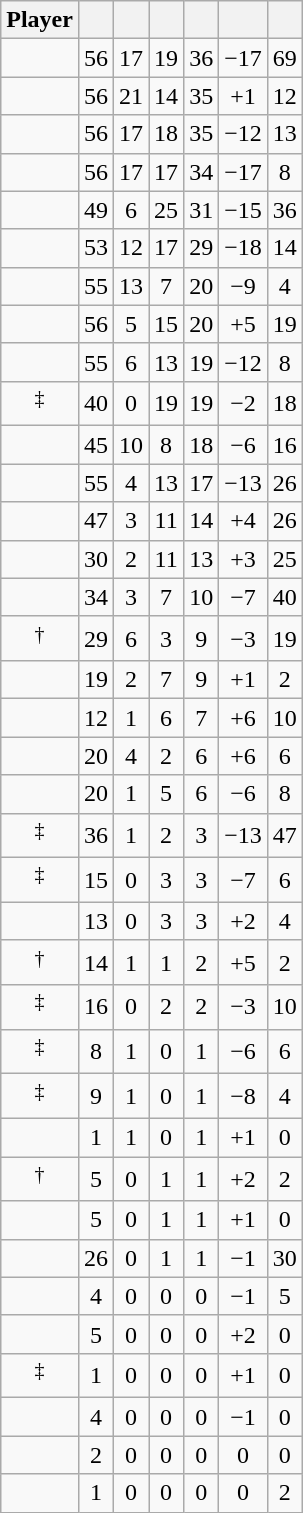<table class="wikitable sortable" style=text-align:center;">
<tr>
<th>Player</th>
<th></th>
<th></th>
<th></th>
<th></th>
<th data-sort-type="number"></th>
<th></th>
</tr>
<tr>
<td></td>
<td>56</td>
<td>17</td>
<td>19</td>
<td>36</td>
<td>−17</td>
<td>69</td>
</tr>
<tr>
<td></td>
<td>56</td>
<td>21</td>
<td>14</td>
<td>35</td>
<td>+1</td>
<td>12</td>
</tr>
<tr>
<td></td>
<td>56</td>
<td>17</td>
<td>18</td>
<td>35</td>
<td>−12</td>
<td>13</td>
</tr>
<tr>
<td></td>
<td>56</td>
<td>17</td>
<td>17</td>
<td>34</td>
<td>−17</td>
<td>8</td>
</tr>
<tr>
<td></td>
<td>49</td>
<td>6</td>
<td>25</td>
<td>31</td>
<td>−15</td>
<td>36</td>
</tr>
<tr>
<td></td>
<td>53</td>
<td>12</td>
<td>17</td>
<td>29</td>
<td>−18</td>
<td>14</td>
</tr>
<tr>
<td></td>
<td>55</td>
<td>13</td>
<td>7</td>
<td>20</td>
<td>−9</td>
<td>4</td>
</tr>
<tr>
<td></td>
<td>56</td>
<td>5</td>
<td>15</td>
<td>20</td>
<td>+5</td>
<td>19</td>
</tr>
<tr>
<td></td>
<td>55</td>
<td>6</td>
<td>13</td>
<td>19</td>
<td>−12</td>
<td>8</td>
</tr>
<tr>
<td><sup>‡</sup></td>
<td>40</td>
<td>0</td>
<td>19</td>
<td>19</td>
<td>−2</td>
<td>18</td>
</tr>
<tr>
<td></td>
<td>45</td>
<td>10</td>
<td>8</td>
<td>18</td>
<td>−6</td>
<td>16</td>
</tr>
<tr>
<td></td>
<td>55</td>
<td>4</td>
<td>13</td>
<td>17</td>
<td>−13</td>
<td>26</td>
</tr>
<tr>
<td></td>
<td>47</td>
<td>3</td>
<td>11</td>
<td>14</td>
<td>+4</td>
<td>26</td>
</tr>
<tr>
<td></td>
<td>30</td>
<td>2</td>
<td>11</td>
<td>13</td>
<td>+3</td>
<td>25</td>
</tr>
<tr>
<td></td>
<td>34</td>
<td>3</td>
<td>7</td>
<td>10</td>
<td>−7</td>
<td>40</td>
</tr>
<tr>
<td><sup>†</sup></td>
<td>29</td>
<td>6</td>
<td>3</td>
<td>9</td>
<td>−3</td>
<td>19</td>
</tr>
<tr>
<td></td>
<td>19</td>
<td>2</td>
<td>7</td>
<td>9</td>
<td>+1</td>
<td>2</td>
</tr>
<tr>
<td></td>
<td>12</td>
<td>1</td>
<td>6</td>
<td>7</td>
<td>+6</td>
<td>10</td>
</tr>
<tr>
<td></td>
<td>20</td>
<td>4</td>
<td>2</td>
<td>6</td>
<td>+6</td>
<td>6</td>
</tr>
<tr>
<td></td>
<td>20</td>
<td>1</td>
<td>5</td>
<td>6</td>
<td>−6</td>
<td>8</td>
</tr>
<tr>
<td><sup>‡</sup></td>
<td>36</td>
<td>1</td>
<td>2</td>
<td>3</td>
<td>−13</td>
<td>47</td>
</tr>
<tr>
<td><sup>‡</sup></td>
<td>15</td>
<td>0</td>
<td>3</td>
<td>3</td>
<td>−7</td>
<td>6</td>
</tr>
<tr>
<td></td>
<td>13</td>
<td>0</td>
<td>3</td>
<td>3</td>
<td>+2</td>
<td>4</td>
</tr>
<tr>
<td><sup>†</sup></td>
<td>14</td>
<td>1</td>
<td>1</td>
<td>2</td>
<td>+5</td>
<td>2</td>
</tr>
<tr>
<td><sup>‡</sup></td>
<td>16</td>
<td>0</td>
<td>2</td>
<td>2</td>
<td>−3</td>
<td>10</td>
</tr>
<tr>
<td><sup>‡</sup></td>
<td>8</td>
<td>1</td>
<td>0</td>
<td>1</td>
<td>−6</td>
<td>6</td>
</tr>
<tr>
<td><sup>‡</sup></td>
<td>9</td>
<td>1</td>
<td>0</td>
<td>1</td>
<td>−8</td>
<td>4</td>
</tr>
<tr>
<td></td>
<td>1</td>
<td>1</td>
<td>0</td>
<td>1</td>
<td>+1</td>
<td>0</td>
</tr>
<tr>
<td><sup>†</sup></td>
<td>5</td>
<td>0</td>
<td>1</td>
<td>1</td>
<td>+2</td>
<td>2</td>
</tr>
<tr>
<td></td>
<td>5</td>
<td>0</td>
<td>1</td>
<td>1</td>
<td>+1</td>
<td>0</td>
</tr>
<tr>
<td></td>
<td>26</td>
<td>0</td>
<td>1</td>
<td>1</td>
<td>−1</td>
<td>30</td>
</tr>
<tr>
<td></td>
<td>4</td>
<td>0</td>
<td>0</td>
<td>0</td>
<td>−1</td>
<td>5</td>
</tr>
<tr>
<td></td>
<td>5</td>
<td>0</td>
<td>0</td>
<td>0</td>
<td>+2</td>
<td>0</td>
</tr>
<tr>
<td><sup>‡</sup></td>
<td>1</td>
<td>0</td>
<td>0</td>
<td>0</td>
<td>+1</td>
<td>0</td>
</tr>
<tr>
<td></td>
<td>4</td>
<td>0</td>
<td>0</td>
<td>0</td>
<td>−1</td>
<td>0</td>
</tr>
<tr>
<td></td>
<td>2</td>
<td>0</td>
<td>0</td>
<td>0</td>
<td>0</td>
<td>0</td>
</tr>
<tr>
<td></td>
<td>1</td>
<td>0</td>
<td>0</td>
<td>0</td>
<td>0</td>
<td>2</td>
</tr>
</table>
